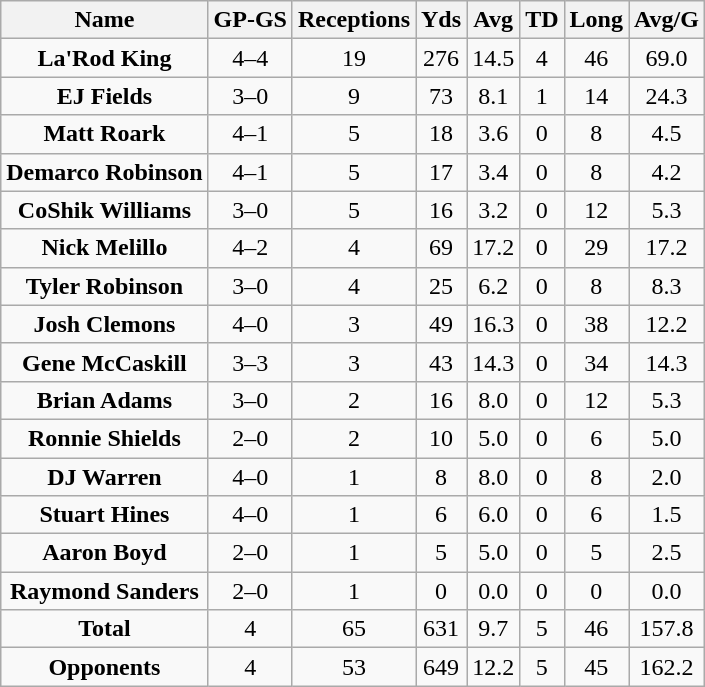<table class="wikitable sortable" border="1">
<tr>
<th>Name</th>
<th>GP-GS</th>
<th>Receptions</th>
<th>Yds</th>
<th>Avg</th>
<th>TD</th>
<th>Long</th>
<th>Avg/G</th>
</tr>
<tr align="center">
<td><strong>La'Rod King</strong></td>
<td>4–4</td>
<td>19</td>
<td>276</td>
<td>14.5</td>
<td>4</td>
<td>46</td>
<td>69.0</td>
</tr>
<tr align="center">
<td><strong>EJ Fields</strong></td>
<td>3–0</td>
<td>9</td>
<td>73</td>
<td>8.1</td>
<td>1</td>
<td>14</td>
<td>24.3</td>
</tr>
<tr align="center">
<td><strong>Matt Roark</strong></td>
<td>4–1</td>
<td>5</td>
<td>18</td>
<td>3.6</td>
<td>0</td>
<td>8</td>
<td>4.5</td>
</tr>
<tr align="center">
<td><strong>Demarco Robinson</strong></td>
<td>4–1</td>
<td>5</td>
<td>17</td>
<td>3.4</td>
<td>0</td>
<td>8</td>
<td>4.2</td>
</tr>
<tr align="center">
<td><strong>CoShik Williams</strong></td>
<td>3–0</td>
<td>5</td>
<td>16</td>
<td>3.2</td>
<td>0</td>
<td>12</td>
<td>5.3</td>
</tr>
<tr align="center">
<td><strong>Nick Melillo</strong></td>
<td>4–2</td>
<td>4</td>
<td>69</td>
<td>17.2</td>
<td>0</td>
<td>29</td>
<td>17.2</td>
</tr>
<tr align="center">
<td><strong>Tyler Robinson</strong></td>
<td>3–0</td>
<td>4</td>
<td>25</td>
<td>6.2</td>
<td>0</td>
<td>8</td>
<td>8.3</td>
</tr>
<tr align="center">
<td><strong>Josh Clemons</strong></td>
<td>4–0</td>
<td>3</td>
<td>49</td>
<td>16.3</td>
<td>0</td>
<td>38</td>
<td>12.2</td>
</tr>
<tr align="center">
<td><strong>Gene McCaskill</strong></td>
<td>3–3</td>
<td>3</td>
<td>43</td>
<td>14.3</td>
<td>0</td>
<td>34</td>
<td>14.3</td>
</tr>
<tr align="center">
<td><strong>Brian Adams</strong></td>
<td>3–0</td>
<td>2</td>
<td>16</td>
<td>8.0</td>
<td>0</td>
<td>12</td>
<td>5.3</td>
</tr>
<tr align="center">
<td><strong>Ronnie Shields</strong></td>
<td>2–0</td>
<td>2</td>
<td>10</td>
<td>5.0</td>
<td>0</td>
<td>6</td>
<td>5.0</td>
</tr>
<tr align="center">
<td><strong>DJ Warren</strong></td>
<td>4–0</td>
<td>1</td>
<td>8</td>
<td>8.0</td>
<td>0</td>
<td>8</td>
<td>2.0</td>
</tr>
<tr align="center">
<td><strong>Stuart Hines</strong></td>
<td>4–0</td>
<td>1</td>
<td>6</td>
<td>6.0</td>
<td>0</td>
<td>6</td>
<td>1.5</td>
</tr>
<tr align="center">
<td><strong>Aaron Boyd</strong></td>
<td>2–0</td>
<td>1</td>
<td>5</td>
<td>5.0</td>
<td>0</td>
<td>5</td>
<td>2.5</td>
</tr>
<tr align="center">
<td><strong>Raymond Sanders</strong></td>
<td>2–0</td>
<td>1</td>
<td>0</td>
<td>0.0</td>
<td>0</td>
<td>0</td>
<td>0.0</td>
</tr>
<tr align="center">
<td><strong>Total</strong></td>
<td>4</td>
<td>65</td>
<td>631</td>
<td>9.7</td>
<td>5</td>
<td>46</td>
<td>157.8</td>
</tr>
<tr align="center">
<td><strong>Opponents</strong></td>
<td>4</td>
<td>53</td>
<td>649</td>
<td>12.2</td>
<td>5</td>
<td>45</td>
<td>162.2</td>
</tr>
</table>
